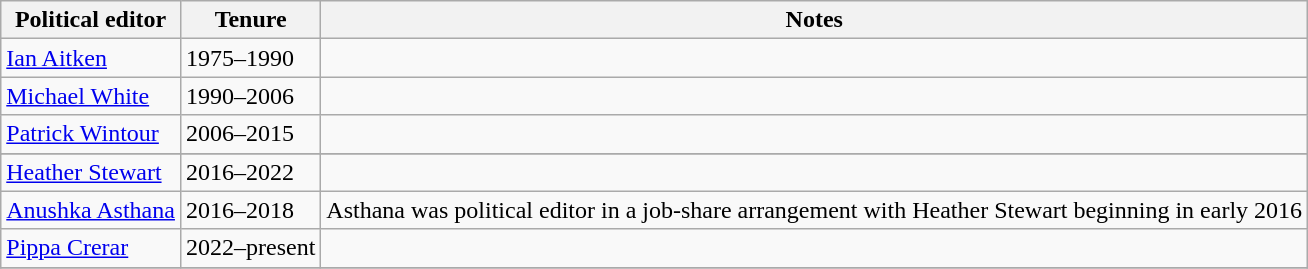<table class="wikitable">
<tr>
<th>Political editor</th>
<th>Tenure</th>
<th>Notes</th>
</tr>
<tr>
<td><a href='#'>Ian Aitken</a></td>
<td>1975–1990</td>
<td></td>
</tr>
<tr>
<td><a href='#'>Michael White</a></td>
<td>1990–2006</td>
<td></td>
</tr>
<tr>
<td><a href='#'>Patrick Wintour</a></td>
<td>2006–2015</td>
<td></td>
</tr>
<tr>
</tr>
<tr>
<td><a href='#'>Heather Stewart</a></td>
<td>2016–2022</td>
<td></td>
</tr>
<tr>
<td><a href='#'>Anushka Asthana</a></td>
<td>2016–2018</td>
<td>Asthana was political editor in a job-share arrangement with Heather Stewart beginning in early 2016</td>
</tr>
<tr>
<td><a href='#'>Pippa Crerar</a></td>
<td>2022–present</td>
<td></td>
</tr>
<tr>
</tr>
</table>
